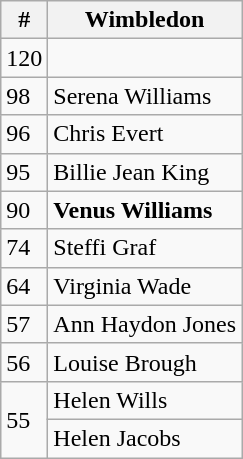<table class="wikitable">
<tr>
<th style="width:18px;">#</th>
<th>Wimbledon</th>
</tr>
<tr>
<td>120</td>
<td></td>
</tr>
<tr>
<td>98</td>
<td> Serena Williams</td>
</tr>
<tr>
<td>96</td>
<td> Chris Evert</td>
</tr>
<tr>
<td>95</td>
<td> Billie Jean King</td>
</tr>
<tr>
<td>90</td>
<td> <strong>Venus Williams</strong></td>
</tr>
<tr>
<td>74</td>
<td> Steffi Graf</td>
</tr>
<tr>
<td>64</td>
<td> Virginia Wade</td>
</tr>
<tr>
<td>57</td>
<td> Ann Haydon Jones</td>
</tr>
<tr>
<td>56</td>
<td> Louise Brough</td>
</tr>
<tr>
<td rowspan="2">55</td>
<td> Helen Wills</td>
</tr>
<tr>
<td> Helen Jacobs</td>
</tr>
</table>
